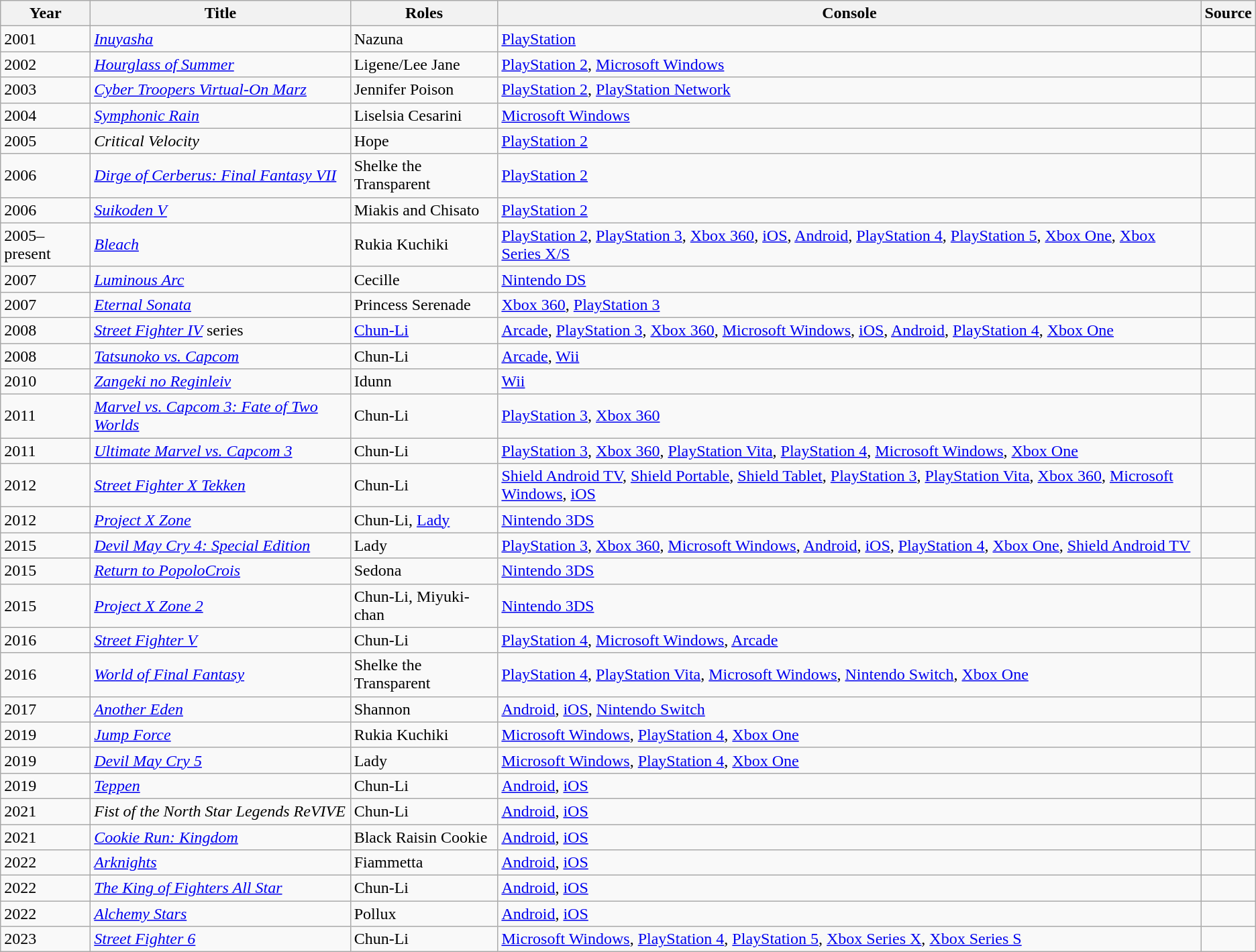<table class="wikitable sortable">
<tr>
<th>Year</th>
<th>Title</th>
<th>Roles</th>
<th>Console</th>
<th>Source</th>
</tr>
<tr>
<td>2001</td>
<td><em><a href='#'>Inuyasha</a></em></td>
<td>Nazuna</td>
<td><a href='#'>PlayStation</a></td>
<td></td>
</tr>
<tr>
<td>2002</td>
<td><em><a href='#'>Hourglass of Summer</a></em></td>
<td>Ligene/Lee Jane</td>
<td><a href='#'>PlayStation 2</a>, <a href='#'>Microsoft Windows</a></td>
<td></td>
</tr>
<tr>
<td>2003</td>
<td><em><a href='#'>Cyber Troopers Virtual-On Marz</a></em></td>
<td>Jennifer Poison</td>
<td><a href='#'>PlayStation 2</a>, <a href='#'>PlayStation Network</a></td>
<td></td>
</tr>
<tr>
<td>2004</td>
<td><em><a href='#'>Symphonic Rain</a></em></td>
<td>Liselsia Cesarini</td>
<td><a href='#'>Microsoft Windows</a></td>
<td></td>
</tr>
<tr>
<td>2005</td>
<td><em>Critical Velocity</em></td>
<td>Hope</td>
<td><a href='#'>PlayStation 2</a></td>
<td></td>
</tr>
<tr>
<td>2006</td>
<td><em><a href='#'>Dirge of Cerberus: Final Fantasy VII</a></em></td>
<td>Shelke the Transparent</td>
<td><a href='#'>PlayStation 2</a></td>
<td></td>
</tr>
<tr>
<td>2006</td>
<td><em><a href='#'>Suikoden V</a></em></td>
<td>Miakis and Chisato</td>
<td><a href='#'>PlayStation 2</a></td>
<td></td>
</tr>
<tr>
<td>2005–present</td>
<td><em><a href='#'>Bleach</a></em></td>
<td>Rukia Kuchiki</td>
<td><a href='#'>PlayStation 2</a>, <a href='#'>PlayStation 3</a>, <a href='#'>Xbox 360</a>, <a href='#'>iOS</a>, <a href='#'>Android</a>, <a href='#'>PlayStation 4</a>, <a href='#'>PlayStation 5</a>, <a href='#'>Xbox One</a>, <a href='#'>Xbox Series X/S</a></td>
<td></td>
</tr>
<tr>
<td>2007</td>
<td><em><a href='#'>Luminous Arc</a></em></td>
<td>Cecille</td>
<td><a href='#'>Nintendo DS</a></td>
<td></td>
</tr>
<tr>
<td>2007</td>
<td><em><a href='#'>Eternal Sonata</a></em></td>
<td>Princess Serenade</td>
<td><a href='#'>Xbox 360</a>, <a href='#'>PlayStation 3</a></td>
<td></td>
</tr>
<tr>
<td>2008</td>
<td><em><a href='#'>Street Fighter IV</a></em> series</td>
<td><a href='#'>Chun-Li</a></td>
<td><a href='#'>Arcade</a>, <a href='#'>PlayStation 3</a>, <a href='#'>Xbox 360</a>, <a href='#'>Microsoft Windows</a>, <a href='#'>iOS</a>, <a href='#'>Android</a>, <a href='#'>PlayStation 4</a>, <a href='#'>Xbox One</a></td>
<td></td>
</tr>
<tr>
<td>2008</td>
<td><em><a href='#'>Tatsunoko vs. Capcom</a></em></td>
<td>Chun-Li</td>
<td><a href='#'>Arcade</a>, <a href='#'>Wii</a></td>
<td></td>
</tr>
<tr>
<td>2010</td>
<td><em><a href='#'>Zangeki no Reginleiv</a></em></td>
<td>Idunn</td>
<td><a href='#'>Wii</a></td>
<td></td>
</tr>
<tr>
<td>2011</td>
<td><em><a href='#'>Marvel vs. Capcom 3: Fate of Two Worlds</a></em></td>
<td>Chun-Li</td>
<td><a href='#'>PlayStation 3</a>, <a href='#'>Xbox 360</a></td>
<td></td>
</tr>
<tr>
<td>2011</td>
<td><em><a href='#'>Ultimate Marvel vs. Capcom 3</a></em></td>
<td>Chun-Li</td>
<td><a href='#'>PlayStation 3</a>, <a href='#'>Xbox 360</a>, <a href='#'>PlayStation Vita</a>, <a href='#'>PlayStation 4</a>, <a href='#'>Microsoft Windows</a>, <a href='#'>Xbox One</a></td>
<td></td>
</tr>
<tr>
<td>2012</td>
<td><em><a href='#'>Street Fighter X Tekken</a></em></td>
<td>Chun-Li</td>
<td><a href='#'>Shield Android TV</a>, <a href='#'>Shield Portable</a>, <a href='#'>Shield Tablet</a>, <a href='#'>PlayStation 3</a>, <a href='#'>PlayStation Vita</a>, <a href='#'>Xbox 360</a>, <a href='#'>Microsoft Windows</a>, <a href='#'>iOS</a></td>
<td></td>
</tr>
<tr>
<td>2012</td>
<td><em><a href='#'>Project X Zone</a></em></td>
<td>Chun-Li, <a href='#'>Lady</a></td>
<td><a href='#'>Nintendo 3DS</a></td>
<td></td>
</tr>
<tr>
<td>2015</td>
<td><em><a href='#'>Devil May Cry 4: Special Edition</a></em></td>
<td>Lady</td>
<td><a href='#'>PlayStation 3</a>, <a href='#'>Xbox 360</a>, <a href='#'>Microsoft Windows</a>, <a href='#'>Android</a>, <a href='#'>iOS</a>, <a href='#'>PlayStation 4</a>, <a href='#'>Xbox One</a>, <a href='#'>Shield Android TV</a></td>
<td></td>
</tr>
<tr>
<td>2015</td>
<td><em><a href='#'>Return to PopoloCrois</a></em></td>
<td>Sedona</td>
<td><a href='#'>Nintendo 3DS</a></td>
<td></td>
</tr>
<tr>
<td>2015</td>
<td><em><a href='#'>Project X Zone 2</a></em></td>
<td>Chun-Li, Miyuki-chan</td>
<td><a href='#'>Nintendo 3DS</a></td>
<td></td>
</tr>
<tr>
<td>2016</td>
<td><em><a href='#'>Street Fighter V</a></em></td>
<td>Chun-Li</td>
<td><a href='#'>PlayStation 4</a>, <a href='#'>Microsoft Windows</a>, <a href='#'>Arcade</a></td>
<td></td>
</tr>
<tr>
<td>2016</td>
<td><em><a href='#'>World of Final Fantasy</a></em></td>
<td>Shelke the Transparent</td>
<td><a href='#'>PlayStation 4</a>, <a href='#'>PlayStation Vita</a>, <a href='#'>Microsoft Windows</a>, <a href='#'>Nintendo Switch</a>, <a href='#'>Xbox One</a></td>
<td></td>
</tr>
<tr>
<td>2017</td>
<td><em><a href='#'>Another Eden</a></em></td>
<td>Shannon</td>
<td><a href='#'>Android</a>, <a href='#'>iOS</a>, <a href='#'>Nintendo Switch</a></td>
<td></td>
</tr>
<tr>
<td>2019</td>
<td><em><a href='#'>Jump Force</a></em></td>
<td>Rukia Kuchiki</td>
<td><a href='#'>Microsoft Windows</a>, <a href='#'>PlayStation 4</a>, <a href='#'>Xbox One</a></td>
<td></td>
</tr>
<tr>
<td>2019</td>
<td><em><a href='#'>Devil May Cry 5</a></em></td>
<td>Lady</td>
<td><a href='#'>Microsoft Windows</a>, <a href='#'>PlayStation 4</a>, <a href='#'>Xbox One</a></td>
<td></td>
</tr>
<tr>
<td>2019</td>
<td><em><a href='#'>Teppen</a></em></td>
<td>Chun-Li</td>
<td><a href='#'>Android</a>, <a href='#'>iOS</a></td>
<td></td>
</tr>
<tr>
<td>2021</td>
<td><em>Fist of the North Star Legends ReVIVE</em></td>
<td>Chun-Li</td>
<td><a href='#'>Android</a>, <a href='#'>iOS</a></td>
<td></td>
</tr>
<tr>
<td>2021</td>
<td><em><a href='#'>Cookie Run: Kingdom</a></em></td>
<td>Black Raisin Cookie</td>
<td><a href='#'>Android</a>, <a href='#'>iOS</a></td>
<td></td>
</tr>
<tr>
<td>2022</td>
<td><em><a href='#'>Arknights</a></em></td>
<td>Fiammetta</td>
<td><a href='#'>Android</a>, <a href='#'>iOS</a></td>
<td></td>
</tr>
<tr>
<td>2022</td>
<td><em><a href='#'>The King of Fighters All Star</a></em></td>
<td>Chun-Li</td>
<td><a href='#'>Android</a>, <a href='#'>iOS</a></td>
<td></td>
</tr>
<tr>
<td>2022</td>
<td><em><a href='#'>Alchemy Stars</a></em></td>
<td>Pollux</td>
<td><a href='#'>Android</a>, <a href='#'>iOS</a></td>
<td></td>
</tr>
<tr>
<td>2023</td>
<td><em><a href='#'>Street Fighter 6</a></em></td>
<td>Chun-Li</td>
<td><a href='#'>Microsoft Windows</a>, <a href='#'>PlayStation 4</a>, <a href='#'>PlayStation 5</a>, <a href='#'>Xbox Series X</a>, <a href='#'>Xbox Series S</a></td>
<td></td>
</tr>
</table>
